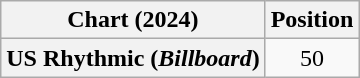<table class="wikitable plainrowheaders" style="text-align:center">
<tr>
<th scope="col">Chart (2024)</th>
<th scope="col">Position</th>
</tr>
<tr>
<th scope="row">US Rhythmic (<em>Billboard</em>)</th>
<td>50</td>
</tr>
</table>
